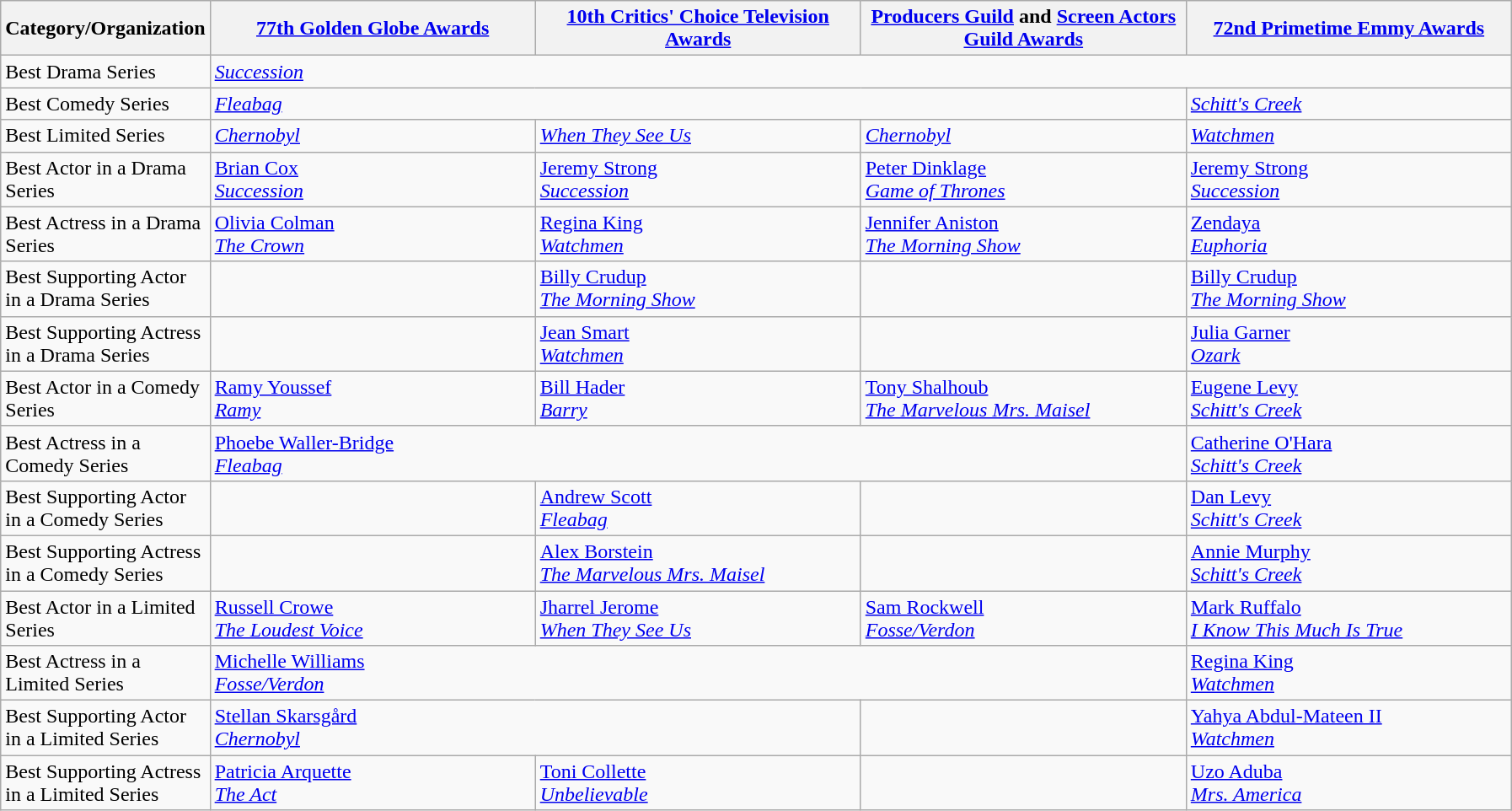<table class="wikitable">
<tr>
<th style="width:20px;">Category/Organization</th>
<th style="width:250px;"><a href='#'>77th Golden Globe Awards</a><br></th>
<th style="width:250px;"><a href='#'>10th Critics' Choice Television Awards</a><br></th>
<th style="width:250px;"><a href='#'>Producers Guild</a> and <a href='#'>Screen Actors Guild Awards</a><br></th>
<th style="width:250px;"><a href='#'>72nd Primetime Emmy Awards</a><br></th>
</tr>
<tr>
<td>Best Drama Series</td>
<td colspan="4"><em><a href='#'>Succession</a></em></td>
</tr>
<tr>
<td>Best Comedy Series</td>
<td colspan="3"><em><a href='#'>Fleabag</a></em></td>
<td><em><a href='#'>Schitt's Creek</a></em></td>
</tr>
<tr>
<td>Best Limited Series</td>
<td><em><a href='#'>Chernobyl</a></em></td>
<td><em><a href='#'>When They See Us</a></em></td>
<td><em><a href='#'>Chernobyl</a></em></td>
<td><em><a href='#'>Watchmen</a></em></td>
</tr>
<tr>
<td>Best Actor in a Drama Series</td>
<td><a href='#'>Brian Cox</a><br><em><a href='#'>Succession</a></em></td>
<td><a href='#'>Jeremy Strong</a><br><em><a href='#'>Succession</a></em></td>
<td><a href='#'>Peter Dinklage</a><br><em><a href='#'>Game of Thrones</a></em></td>
<td><a href='#'>Jeremy Strong</a><br><em><a href='#'>Succession</a></em></td>
</tr>
<tr>
<td>Best Actress in a Drama Series</td>
<td><a href='#'>Olivia Colman</a><br><em><a href='#'>The Crown</a></em></td>
<td><a href='#'>Regina King</a><br><em><a href='#'>Watchmen</a></em></td>
<td><a href='#'>Jennifer Aniston</a><br><em><a href='#'>The Morning Show</a></em></td>
<td><a href='#'>Zendaya</a><br><em><a href='#'>Euphoria</a></em></td>
</tr>
<tr>
<td>Best Supporting Actor in a Drama Series</td>
<td></td>
<td><a href='#'>Billy Crudup</a><br><em><a href='#'>The Morning Show</a></em></td>
<td></td>
<td><a href='#'>Billy Crudup</a><br><em><a href='#'>The Morning Show</a></em></td>
</tr>
<tr>
<td>Best Supporting Actress in a Drama Series</td>
<td></td>
<td><a href='#'>Jean Smart</a><br><em><a href='#'>Watchmen</a></em></td>
<td></td>
<td><a href='#'>Julia Garner</a><br><em><a href='#'>Ozark</a></em></td>
</tr>
<tr>
<td>Best Actor in a Comedy Series</td>
<td><a href='#'>Ramy Youssef</a><br><em><a href='#'>Ramy</a></em></td>
<td><a href='#'>Bill Hader</a><br><em><a href='#'>Barry</a></em></td>
<td><a href='#'>Tony Shalhoub</a><br><em><a href='#'>The Marvelous Mrs. Maisel</a></em></td>
<td><a href='#'>Eugene Levy</a><br><em><a href='#'>Schitt's Creek</a></em></td>
</tr>
<tr>
<td>Best Actress in a Comedy Series</td>
<td colspan="3"><a href='#'>Phoebe Waller-Bridge</a><br><em><a href='#'>Fleabag</a></em></td>
<td><a href='#'>Catherine O'Hara</a><br><em><a href='#'>Schitt's Creek</a></em></td>
</tr>
<tr>
<td>Best Supporting Actor in a Comedy Series</td>
<td></td>
<td><a href='#'>Andrew Scott</a><br><em><a href='#'>Fleabag</a></em></td>
<td></td>
<td><a href='#'>Dan Levy</a><br><em><a href='#'>Schitt's Creek</a></em></td>
</tr>
<tr>
<td>Best Supporting Actress in a Comedy Series</td>
<td></td>
<td><a href='#'>Alex Borstein</a><br><em><a href='#'>The Marvelous Mrs. Maisel</a></em></td>
<td></td>
<td><a href='#'>Annie Murphy</a><br><em><a href='#'>Schitt's Creek</a></em></td>
</tr>
<tr>
<td>Best Actor in a Limited Series</td>
<td><a href='#'>Russell Crowe</a><br><em><a href='#'>The Loudest Voice</a></em></td>
<td><a href='#'>Jharrel Jerome</a><br><em><a href='#'>When They See Us</a></em></td>
<td><a href='#'>Sam Rockwell</a><br><em><a href='#'>Fosse/Verdon</a></em></td>
<td><a href='#'>Mark Ruffalo</a><br><em><a href='#'>I Know This Much Is True</a></em></td>
</tr>
<tr>
<td>Best Actress in a Limited Series</td>
<td colspan="3"><a href='#'>Michelle Williams</a><br><em><a href='#'>Fosse/Verdon</a></em></td>
<td><a href='#'>Regina King</a><br><em><a href='#'>Watchmen</a></em></td>
</tr>
<tr>
<td>Best Supporting Actor in a Limited Series</td>
<td colspan="2"><a href='#'>Stellan Skarsgård</a><br><em><a href='#'>Chernobyl</a></em></td>
<td></td>
<td><a href='#'>Yahya Abdul-Mateen II</a><br><em><a href='#'>Watchmen</a></em></td>
</tr>
<tr>
<td>Best Supporting Actress in a Limited Series</td>
<td><a href='#'>Patricia Arquette</a><br><em><a href='#'>The Act</a></em></td>
<td><a href='#'>Toni Collette</a><br><em><a href='#'>Unbelievable</a></em></td>
<td></td>
<td><a href='#'>Uzo Aduba</a><br><em><a href='#'>Mrs. America</a></em></td>
</tr>
</table>
